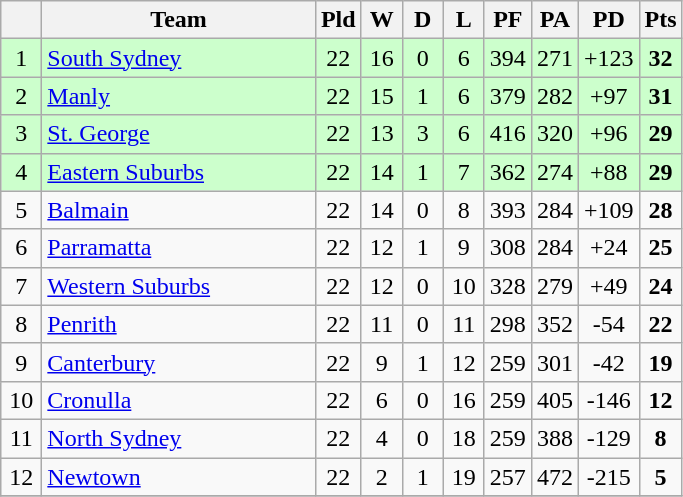<table class="wikitable" style="text-align:center;">
<tr>
<th width=20 abbr="Position×"></th>
<th width=175>Team</th>
<th width=20 abbr="Played">Pld</th>
<th width=20 abbr="Won">W</th>
<th width=20 abbr="Drawn">D</th>
<th width=20 abbr="Lost">L</th>
<th width=20 abbr="Points for">PF</th>
<th width=20 abbr="Points against">PA</th>
<th width=20 abbr="Points difference">PD</th>
<th width=20 abbr="Points">Pts</th>
</tr>
<tr style="background: #ccffcc;">
<td>1</td>
<td style="text-align:left;"> <a href='#'>South Sydney</a></td>
<td>22</td>
<td>16</td>
<td>0</td>
<td>6</td>
<td>394</td>
<td>271</td>
<td>+123</td>
<td><strong>32</strong></td>
</tr>
<tr style="background: #ccffcc;">
<td>2</td>
<td style="text-align:left;"> <a href='#'>Manly</a></td>
<td>22</td>
<td>15</td>
<td>1</td>
<td>6</td>
<td>379</td>
<td>282</td>
<td>+97</td>
<td><strong>31</strong></td>
</tr>
<tr style="background: #ccffcc;">
<td>3</td>
<td style="text-align:left;"> <a href='#'>St. George</a></td>
<td>22</td>
<td>13</td>
<td>3</td>
<td>6</td>
<td>416</td>
<td>320</td>
<td>+96</td>
<td><strong>29</strong></td>
</tr>
<tr style="background: #ccffcc;">
<td>4</td>
<td style="text-align:left;"> <a href='#'>Eastern Suburbs</a></td>
<td>22</td>
<td>14</td>
<td>1</td>
<td>7</td>
<td>362</td>
<td>274</td>
<td>+88</td>
<td><strong>29</strong></td>
</tr>
<tr>
<td>5</td>
<td style="text-align:left;"> <a href='#'>Balmain</a></td>
<td>22</td>
<td>14</td>
<td>0</td>
<td>8</td>
<td>393</td>
<td>284</td>
<td>+109</td>
<td><strong>28</strong></td>
</tr>
<tr>
<td>6</td>
<td style="text-align:left;"> <a href='#'>Parramatta</a></td>
<td>22</td>
<td>12</td>
<td>1</td>
<td>9</td>
<td>308</td>
<td>284</td>
<td>+24</td>
<td><strong>25</strong></td>
</tr>
<tr>
<td>7</td>
<td style="text-align:left;"> <a href='#'>Western Suburbs</a></td>
<td>22</td>
<td>12</td>
<td>0</td>
<td>10</td>
<td>328</td>
<td>279</td>
<td>+49</td>
<td><strong>24</strong></td>
</tr>
<tr>
<td>8</td>
<td style="text-align:left;"> <a href='#'>Penrith</a></td>
<td>22</td>
<td>11</td>
<td>0</td>
<td>11</td>
<td>298</td>
<td>352</td>
<td>-54</td>
<td><strong>22</strong></td>
</tr>
<tr>
<td>9</td>
<td style="text-align:left;"> <a href='#'>Canterbury</a></td>
<td>22</td>
<td>9</td>
<td>1</td>
<td>12</td>
<td>259</td>
<td>301</td>
<td>-42</td>
<td><strong>19</strong></td>
</tr>
<tr>
<td>10</td>
<td style="text-align:left;"> <a href='#'>Cronulla</a></td>
<td>22</td>
<td>6</td>
<td>0</td>
<td>16</td>
<td>259</td>
<td>405</td>
<td>-146</td>
<td><strong>12</strong></td>
</tr>
<tr>
<td>11</td>
<td style="text-align:left;"> <a href='#'>North Sydney</a></td>
<td>22</td>
<td>4</td>
<td>0</td>
<td>18</td>
<td>259</td>
<td>388</td>
<td>-129</td>
<td><strong>8</strong></td>
</tr>
<tr>
<td>12</td>
<td style="text-align:left;"> <a href='#'>Newtown</a></td>
<td>22</td>
<td>2</td>
<td>1</td>
<td>19</td>
<td>257</td>
<td>472</td>
<td>-215</td>
<td><strong>5</strong></td>
</tr>
<tr>
</tr>
</table>
